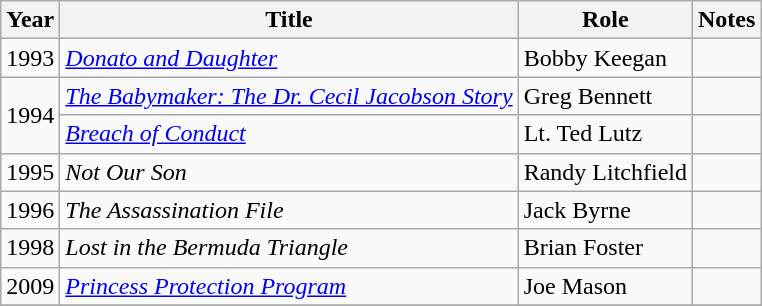<table class="wikitable sortable">
<tr>
<th>Year</th>
<th>Title</th>
<th>Role</th>
<th class="unsortable">Notes</th>
</tr>
<tr>
<td>1993</td>
<td><em><a href='#'>Donato and Daughter</a></em></td>
<td>Bobby Keegan</td>
<td></td>
</tr>
<tr>
<td rowspan="2">1994</td>
<td><em><a href='#'>The Babymaker: The Dr. Cecil Jacobson Story</a></em></td>
<td>Greg Bennett</td>
<td></td>
</tr>
<tr>
<td><em><a href='#'>Breach of Conduct</a></em></td>
<td>Lt. Ted Lutz</td>
<td></td>
</tr>
<tr>
<td>1995</td>
<td><em>Not Our Son</em></td>
<td>Randy Litchfield</td>
<td></td>
</tr>
<tr>
<td>1996</td>
<td><em>The Assassination File</em></td>
<td>Jack Byrne</td>
<td></td>
</tr>
<tr>
<td>1998</td>
<td><em>Lost in the Bermuda Triangle</em></td>
<td>Brian Foster</td>
<td></td>
</tr>
<tr>
<td>2009</td>
<td><em><a href='#'>Princess Protection Program</a></em></td>
<td>Joe Mason</td>
<td></td>
</tr>
<tr>
</tr>
</table>
